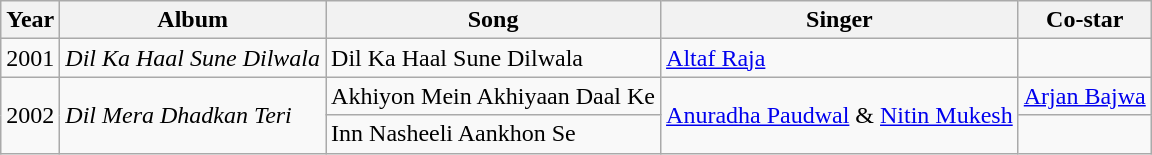<table class="wikitable sortable" style="font-size:100%">
<tr style="text-align:center;">
<th>Year</th>
<th>Album</th>
<th>Song</th>
<th>Singer</th>
<th>Co-star</th>
</tr>
<tr>
<td>2001</td>
<td><em>Dil Ka Haal Sune Dilwala</em></td>
<td>Dil Ka Haal Sune Dilwala</td>
<td><a href='#'>Altaf Raja</a></td>
<td></td>
</tr>
<tr>
<td rowspan="2">2002</td>
<td rowspan="2"><em>Dil Mera Dhadkan Teri</em></td>
<td>Akhiyon Mein Akhiyaan Daal Ke</td>
<td rowspan="2"><a href='#'>Anuradha Paudwal</a> & <a href='#'>Nitin Mukesh</a></td>
<td><a href='#'>Arjan Bajwa</a></td>
</tr>
<tr>
<td>Inn Nasheeli Aankhon Se</td>
<td></td>
</tr>
</table>
